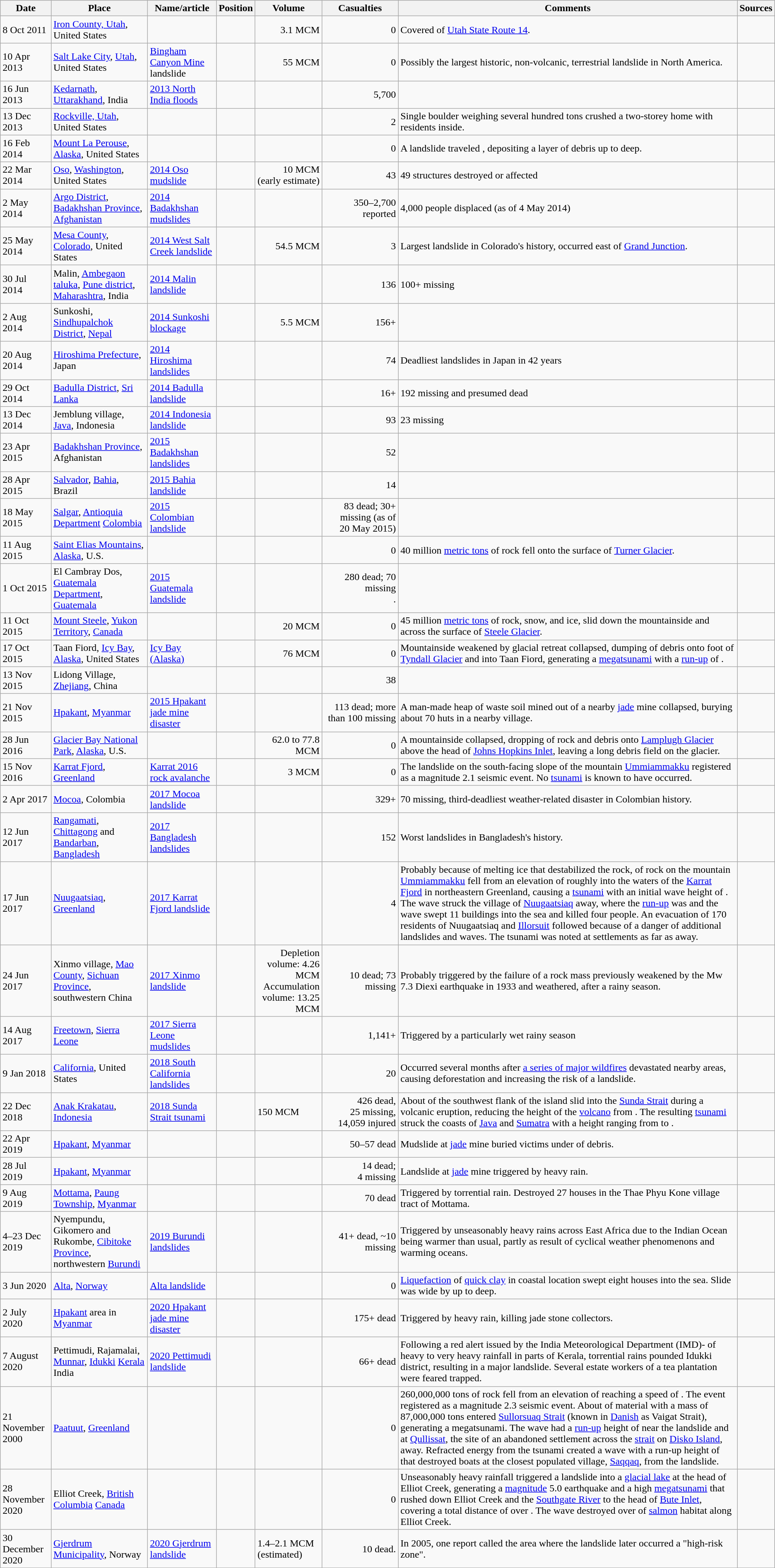<table class="wikitable sortable">
<tr style="background:#ececec;">
<th>Date</th>
<th>Place</th>
<th>Name/article</th>
<th>Position</th>
<th style="width:100px;">Volume</th>
<th>Casualties</th>
<th>Comments</th>
<th>Sources<br></th>
</tr>
<tr>
<td>8 Oct 2011</td>
<td align="left"><a href='#'>Iron County, Utah</a>, United States</td>
<td align="left"></td>
<td></td>
<td align="right">3.1 MCM</td>
<td align="right">0</td>
<td align="left">Covered  of <a href='#'>Utah State Route 14</a>.</td>
<td align="right"></td>
</tr>
<tr>
<td>10 Apr 2013</td>
<td align="left"><a href='#'>Salt Lake City</a>, <a href='#'>Utah</a>, United States</td>
<td align="left"><a href='#'>Bingham Canyon Mine</a> landslide</td>
<td></td>
<td align="right">55 MCM</td>
<td align="right">0</td>
<td>Possibly the largest historic, non-volcanic, terrestrial landslide in North America.</td>
<td align="right"></td>
</tr>
<tr>
<td>16 Jun 2013</td>
<td align="left"><a href='#'>Kedarnath</a>, <a href='#'>Uttarakhand</a>, India</td>
<td align="left"><a href='#'>2013 North India floods</a></td>
<td></td>
<td></td>
<td align="right">5,700</td>
<td></td>
<td></td>
</tr>
<tr>
<td>13 Dec 2013</td>
<td align="left"><a href='#'>Rockville, Utah</a>, United States</td>
<td align="left"></td>
<td></td>
<td></td>
<td align="right">2</td>
<td align="left">Single boulder weighing several hundred tons crushed a two-storey home with residents inside.</td>
<td align="right"></td>
</tr>
<tr>
<td>16 Feb 2014</td>
<td align="left"><a href='#'>Mount La Perouse</a>, <a href='#'>Alaska</a>, United States</td>
<td align="left"></td>
<td></td>
<td></td>
<td align="right">0</td>
<td align="left">A  landslide traveled , depositing a layer of debris up to  deep.</td>
<td align="right"></td>
</tr>
<tr>
<td>22 Mar 2014</td>
<td align="left"><a href='#'>Oso</a>, <a href='#'>Washington</a>, United States</td>
<td align="left"><a href='#'>2014 Oso mudslide</a></td>
<td></td>
<td style="text-align:right;">10 MCM (early estimate)</td>
<td style="text-align:right;">43</td>
<td>49 structures destroyed or affected</td>
<td style="text-align:right;"></td>
</tr>
<tr>
<td>2 May 2014</td>
<td align="left"><a href='#'>Argo District</a>, <a href='#'>Badakhshan Province</a>, <a href='#'>Afghanistan</a></td>
<td align="left"><a href='#'>2014 Badakhshan mudslides</a></td>
<td></td>
<td></td>
<td align="right">350–2,700 reported</td>
<td>4,000 people displaced (as of 4 May 2014)</td>
<td align="right"></td>
</tr>
<tr>
<td>25 May 2014</td>
<td align="left"><a href='#'>Mesa County</a>, <a href='#'>Colorado</a>, United States</td>
<td align="left"><a href='#'>2014 West Salt Creek landslide</a></td>
<td></td>
<td align="right">54.5 MCM</td>
<td align="right">3</td>
<td align="left">Largest landslide in Colorado's history, occurred  east of <a href='#'>Grand Junction</a>.</td>
<td align="right"></td>
</tr>
<tr>
<td>30 Jul 2014</td>
<td align="left">Malin, <a href='#'>Ambegaon taluka</a>, <a href='#'>Pune district</a>, <a href='#'>Maharashtra</a>, India</td>
<td align="left"><a href='#'>2014 Malin landslide</a></td>
<td></td>
<td></td>
<td align="right">136</td>
<td>100+ missing</td>
<td align="right"></td>
</tr>
<tr>
<td>2 Aug 2014</td>
<td align="left">Sunkoshi, <a href='#'>Sindhupalchok District</a>, <a href='#'>Nepal</a></td>
<td align="left"><a href='#'>2014 Sunkoshi blockage</a></td>
<td></td>
<td align="right">5.5 MCM</td>
<td align="right">156+</td>
<td></td>
<td align="right"></td>
</tr>
<tr>
<td>20 Aug 2014</td>
<td align="left"><a href='#'>Hiroshima Prefecture</a>, Japan</td>
<td align="left"><a href='#'>2014 Hiroshima landslides</a></td>
<td></td>
<td align="right"></td>
<td align="right">74</td>
<td>Deadliest landslides in Japan in 42 years</td>
<td align="right"></td>
</tr>
<tr>
<td>29 Oct 2014</td>
<td align="left"><a href='#'>Badulla District</a>, <a href='#'>Sri Lanka</a></td>
<td align="left"><a href='#'>2014 Badulla landslide</a></td>
<td></td>
<td align="right"></td>
<td align="right">16+</td>
<td>192 missing and presumed dead</td>
<td align="right"></td>
</tr>
<tr>
<td>13 Dec 2014</td>
<td align="left">Jemblung village, <a href='#'>Java</a>, Indonesia</td>
<td align="left"><a href='#'>2014 Indonesia landslide</a></td>
<td></td>
<td align="right"></td>
<td align="right">93</td>
<td>23 missing</td>
<td align="right"></td>
</tr>
<tr>
<td>23 Apr 2015</td>
<td align="left"><a href='#'>Badakhshan Province</a>, Afghanistan</td>
<td align="left"><a href='#'>2015 Badakhshan landslides</a></td>
<td></td>
<td align="right"></td>
<td align="right">52</td>
<td></td>
<td align="right"></td>
</tr>
<tr>
<td>28 Apr 2015</td>
<td align="left"><a href='#'>Salvador</a>, <a href='#'>Bahia</a>, Brazil</td>
<td align="left"><a href='#'>2015 Bahia landslide</a></td>
<td></td>
<td align="right"></td>
<td align="right">14</td>
<td></td>
<td align="right"></td>
</tr>
<tr>
<td>18 May 2015</td>
<td align="left"><a href='#'>Salgar</a>, <a href='#'>Antioquia Department</a> <a href='#'>Colombia</a></td>
<td align="left"><a href='#'>2015 Colombian landslide</a></td>
<td></td>
<td align="right"></td>
<td align="right">83 dead; 30+ missing (as of 20 May 2015)</td>
<td></td>
<td align="right"></td>
</tr>
<tr>
<td>11 Aug 2015</td>
<td align="left"><a href='#'>Saint Elias Mountains</a>, <a href='#'>Alaska</a>, U.S.</td>
<td align="left"></td>
<td></td>
<td align="right"></td>
<td align="right">0</td>
<td>40 million <a href='#'>metric tons</a> of rock fell onto the surface of <a href='#'>Turner Glacier</a>.</td>
<td align="right"></td>
</tr>
<tr>
<td>1 Oct 2015</td>
<td align="left">El Cambray Dos, <a href='#'>Guatemala Department</a>, <a href='#'>Guatemala</a></td>
<td align="left"><a href='#'>2015 Guatemala landslide</a></td>
<td></td>
<td align="right"></td>
<td align="right">280 dead; 70 missing<br>.</td>
<td align="right"></td>
</tr>
<tr>
<td>11 Oct 2015</td>
<td align="left"><a href='#'>Mount Steele</a>, <a href='#'>Yukon Territory</a>, <a href='#'>Canada</a></td>
<td align="left"></td>
<td></td>
<td align="right">20 MCM</td>
<td align="right">0</td>
<td>45 million <a href='#'>metric tons</a> of rock, snow, and ice, slid  down the mountainside and  across the surface of <a href='#'>Steele Glacier</a>.</td>
<td align="right"></td>
</tr>
<tr>
<td>17 Oct 2015</td>
<td align="left">Taan Fiord, <a href='#'>Icy Bay</a>, <a href='#'>Alaska</a>, United States</td>
<td align="left"><a href='#'>Icy Bay (Alaska)</a></td>
<td></td>
<td align="right">76 MCM</td>
<td align="right">0</td>
<td>Mountainside weakened by glacial retreat collapsed, dumping  of debris onto foot of <a href='#'>Tyndall Glacier</a> and into Taan Fiord, generating a  <a href='#'>megatsunami</a> with a <a href='#'>run-up</a> of .</td>
<td align="right"><br><br></td>
</tr>
<tr>
<td>13 Nov 2015</td>
<td align="left">Lidong Village, <a href='#'>Zhejiang</a>, China</td>
<td align="left"></td>
<td></td>
<td align="right"></td>
<td align="right">38</td>
<td></td>
<td align="right"></td>
</tr>
<tr>
<td>21 Nov 2015</td>
<td align="left"><a href='#'>Hpakant</a>, <a href='#'>Myanmar</a></td>
<td align="left"><a href='#'>2015 Hpakant jade mine disaster</a></td>
<td></td>
<td align="right"></td>
<td align="right">113 dead; more than 100 missing</td>
<td>A  man-made heap of waste soil mined out of a nearby <a href='#'>jade</a> mine collapsed, burying about 70 huts in a nearby village.</td>
<td align="right"></td>
</tr>
<tr>
<td>28 Jun 2016</td>
<td align="left"><a href='#'>Glacier Bay National Park</a>, <a href='#'>Alaska</a>, U.S.</td>
<td align="left"></td>
<td></td>
<td align="right">62.0 to 77.8 MCM</td>
<td align="right">0</td>
<td>A  mountainside collapsed, dropping  of rock and debris onto <a href='#'>Lamplugh Glacier</a> above the head of <a href='#'>Johns Hopkins Inlet</a>, leaving a  long debris field on the glacier.</td>
<td align="right"></td>
</tr>
<tr>
<td>15 Nov 2016</td>
<td align="left"><a href='#'>Karrat Fjord</a>, <a href='#'>Greenland</a></td>
<td><a href='#'>Karrat 2016 rock avalanche</a></td>
<td></td>
<td style="text-align:right;">3 MCM</td>
<td style="text-align:right;">0</td>
<td>The landslide on the south-facing slope of the mountain <a href='#'>Ummiammakku</a> registered as a magnitude 2.1 seismic event. No <a href='#'>tsunami</a> is known to have occurred.</td>
<td align="right"></td>
</tr>
<tr>
<td>2 Apr 2017</td>
<td align="left"><a href='#'>Mocoa</a>, Colombia</td>
<td align="left"><a href='#'>2017 Mocoa landslide</a></td>
<td></td>
<td align="right"></td>
<td align="right">329+</td>
<td>70 missing, third-deadliest weather-related disaster in Colombian history.</td>
<td align="right"></td>
</tr>
<tr>
<td>12 Jun 2017</td>
<td align="left"><a href='#'>Rangamati</a>, <a href='#'>Chittagong</a> and <a href='#'>Bandarban</a>, <a href='#'>Bangladesh</a></td>
<td align="left"><a href='#'>2017 Bangladesh landslides</a></td>
<td></td>
<td align="right"></td>
<td align="right">152</td>
<td>Worst landslides in Bangladesh's history.</td>
<td align="right"><br></td>
</tr>
<tr>
<td>17 Jun 2017</td>
<td align="left"><a href='#'>Nuugaatsiaq</a>, <a href='#'>Greenland</a></td>
<td align="left"><a href='#'>2017 Karrat Fjord landslide</a></td>
<td></td>
<td align="right"></td>
<td align="right">4</td>
<td>Probably because of melting ice that destabilized the rock,  of rock on the mountain <a href='#'>Ummiammakku</a> fell from an elevation of roughly  into the waters of the <a href='#'>Karrat Fjord</a> in northeastern Greenland, causing a <a href='#'>tsunami</a> with an initial wave height of . The wave struck the village of <a href='#'>Nuugaatsiaq</a>  away, where the <a href='#'>run-up</a> was  and the wave swept 11 buildings into the sea and killed four people. An evacuation of 170 residents of Nuugaatsiaq and <a href='#'>Illorsuit</a> followed because of a danger of additional landslides and waves. The tsunami was noted at settlements as far as  away.</td>
<td align="right"></td>
</tr>
<tr>
<td>24 Jun 2017</td>
<td>Xinmo village, <a href='#'>Mao County</a>, <a href='#'>Sichuan Province</a>, southwestern China</td>
<td><a href='#'>2017 Xinmo landslide</a></td>
<td></td>
<td align="right">Depletion volume: 4.26 MCM<br>Accumulation volume: 13.25 MCM</td>
<td align="right">10 dead; 73 missing</td>
<td>Probably triggered by the failure of a rock mass previously weakened by the Mw 7.3 Diexi earthquake in 1933 and weathered, after a rainy season.</td>
<td align="right"></td>
</tr>
<tr>
<td>14 Aug 2017</td>
<td align="left"><a href='#'>Freetown</a>, <a href='#'>Sierra Leone</a></td>
<td align="left"><a href='#'>2017 Sierra Leone mudslides</a></td>
<td></td>
<td align="right"></td>
<td align="right">1,141+</td>
<td>Triggered by a particularly wet rainy season</td>
<td align="right"></td>
</tr>
<tr>
<td>9 Jan 2018</td>
<td align="left"><a href='#'>California</a>, United States</td>
<td align="left"><a href='#'>2018 South California landslides</a></td>
<td></td>
<td align="right"></td>
<td align="right">20</td>
<td>Occurred several months after <a href='#'>a series of major wildfires</a> devastated nearby areas, causing deforestation and increasing the risk of a landslide.</td>
<td align="right"></td>
</tr>
<tr>
<td>22 Dec 2018</td>
<td><a href='#'>Anak Krakatau</a>, <a href='#'>Indonesia</a></td>
<td><a href='#'>2018 Sunda Strait tsunami</a></td>
<td></td>
<td>150 MCM</td>
<td align="right">426 dead, 25 missing, 14,059 injured</td>
<td>About  of the southwest flank of the island slid into the <a href='#'>Sunda Strait</a> during a volcanic eruption, reducing the height of the <a href='#'>volcano</a> from . The resulting <a href='#'>tsunami</a> struck the coasts of <a href='#'>Java</a> and <a href='#'>Sumatra</a> with a height ranging from  to .</td>
<td align="right"><br><br></td>
</tr>
<tr>
<td>22 Apr 2019</td>
<td><a href='#'>Hpakant</a>, <a href='#'>Myanmar</a></td>
<td></td>
<td></td>
<td></td>
<td align="right">50–57 dead</td>
<td>Mudslide at <a href='#'>jade</a> mine buried victims under  of debris.</td>
<td align="right"></td>
</tr>
<tr>
<td>28 Jul 2019</td>
<td><a href='#'>Hpakant</a>, <a href='#'>Myanmar</a></td>
<td></td>
<td></td>
<td></td>
<td align="right">14 dead; 4 missing</td>
<td>Landslide at <a href='#'>jade</a> mine triggered by heavy rain.</td>
<td align="right"></td>
</tr>
<tr>
<td>9 Aug 2019</td>
<td><a href='#'>Mottama</a>, <a href='#'>Paung Township</a>, <a href='#'>Myanmar</a></td>
<td></td>
<td></td>
<td></td>
<td align="right">70 dead</td>
<td>Triggered by torrential rain. Destroyed 27 houses in the Thae Phyu Kone village tract of Mottama.</td>
<td align="right"></td>
</tr>
<tr>
<td>4–23 Dec 2019</td>
<td>Nyempundu, Gikomero and Rukombe, <a href='#'>Cibitoke Province</a>, northwestern <a href='#'>Burundi</a></td>
<td><a href='#'>2019 Burundi landslides</a></td>
<td></td>
<td></td>
<td align="right">41+ dead, ~10 missing</td>
<td>Triggered by unseasonably heavy rains across East Africa due to the Indian Ocean being warmer than usual, partly as result of cyclical weather phenomenons and warming oceans.</td>
<td></td>
</tr>
<tr>
<td>3 Jun 2020</td>
<td><a href='#'>Alta</a>, <a href='#'>Norway</a></td>
<td><a href='#'>Alta landslide</a></td>
<td></td>
<td></td>
<td align="right">0</td>
<td><a href='#'>Liquefaction</a> of <a href='#'>quick clay</a> in coastal location swept eight houses into the sea. Slide was  wide by up to  deep.</td>
<td align="right"></td>
</tr>
<tr>
<td>2 July 2020</td>
<td><a href='#'>Hpakant</a> area in <a href='#'>Myanmar</a></td>
<td><a href='#'>2020 Hpakant jade mine disaster</a></td>
<td></td>
<td></td>
<td align="right">175+ dead</td>
<td>Triggered by heavy rain, killing jade stone collectors.</td>
<td align="right"></td>
</tr>
<tr>
<td>7 August 2020</td>
<td>Pettimudi, Rajamalai, <a href='#'>Munnar</a>, <a href='#'>Idukki</a> <a href='#'>Kerala</a> India</td>
<td><a href='#'>2020 Pettimudi landslide</a></td>
<td></td>
<td></td>
<td align="right">66+ dead</td>
<td>Following a red alert issued by the India Meteorological Department (IMD)- of heavy to very heavy rainfall in parts of Kerala, torrential rains pounded Idukki district, resulting in a major landslide. Several estate workers of a tea plantation were feared trapped.</td>
<td></td>
</tr>
<tr>
<td>21 November 2000</td>
<td><a href='#'>Paatuut</a>, <a href='#'>Greenland</a></td>
<td></td>
<td></td>
<td></td>
<td align="right">0</td>
<td>260,000,000 tons of rock fell from an elevation of  reaching a speed of . The event registered as a magnitude 2.3 seismic event. About  of material with a mass of 87,000,000 tons entered <a href='#'>Sullorsuaq Strait</a> (known in <a href='#'>Danish</a> as Vaigat Strait), generating a megatsunami. The wave had a <a href='#'>run-up</a> height of  near the landslide and  at <a href='#'>Qullissat</a>, the site of an abandoned settlement across the <a href='#'>strait</a> on <a href='#'>Disko Island</a>,  away. Refracted energy from the tsunami created a wave with a run-up height of  that destroyed boats at the closest populated village, <a href='#'>Saqqaq</a>,  from the landslide.</td>
<td></td>
</tr>
<tr>
<td>28 November 2020</td>
<td>Elliot Creek, <a href='#'>British Columbia</a> <a href='#'>Canada</a></td>
<td></td>
<td></td>
<td></td>
<td align="right">0</td>
<td>Unseasonably heavy rainfall triggered a landslide into a <a href='#'>glacial lake</a> at the head of Elliot Creek, generating a <a href='#'>magnitude</a> 5.0 earthquake and a  high <a href='#'>megatsunami</a> that rushed down Elliot Creek and the <a href='#'>Southgate River</a> to the head of <a href='#'>Bute Inlet</a>, covering a total distance of over . The wave destroyed over  of <a href='#'>salmon</a> habitat along Elliot Creek.</td>
<td></td>
</tr>
<tr>
<td>30 December 2020</td>
<td><a href='#'>Gjerdrum Municipality</a>, Norway</td>
<td><a href='#'>2020 Gjerdrum landslide</a></td>
<td></td>
<td>1.4–2.1 MCM (estimated)</td>
<td align="right">10 dead.</td>
<td>In 2005, one report called the area where the landslide later occurred a "high-risk zone".</td>
<td></td>
</tr>
</table>
